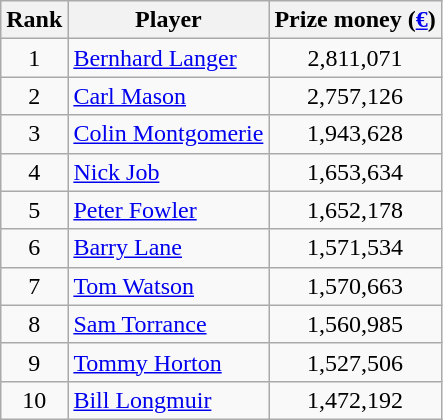<table class="wikitable">
<tr>
<th>Rank</th>
<th>Player</th>
<th>Prize money (<a href='#'>€</a>)</th>
</tr>
<tr>
<td align=center>1</td>
<td> <a href='#'>Bernhard Langer</a></td>
<td align=center>2,811,071</td>
</tr>
<tr>
<td align=center>2</td>
<td> <a href='#'>Carl Mason</a></td>
<td align=center>2,757,126</td>
</tr>
<tr>
<td align=center>3</td>
<td> <a href='#'>Colin Montgomerie</a></td>
<td align=center>1,943,628</td>
</tr>
<tr>
<td align=center>4</td>
<td> <a href='#'>Nick Job</a></td>
<td align=center>1,653,634</td>
</tr>
<tr>
<td align=center>5</td>
<td> <a href='#'>Peter Fowler</a></td>
<td align=center>1,652,178</td>
</tr>
<tr>
<td align=center>6</td>
<td> <a href='#'>Barry Lane</a></td>
<td align=center>1,571,534</td>
</tr>
<tr>
<td align=center>7</td>
<td> <a href='#'>Tom Watson</a></td>
<td align=center>1,570,663</td>
</tr>
<tr>
<td align=center>8</td>
<td> <a href='#'>Sam Torrance</a></td>
<td align=center>1,560,985</td>
</tr>
<tr>
<td align=center>9</td>
<td> <a href='#'>Tommy Horton</a></td>
<td align=center>1,527,506</td>
</tr>
<tr>
<td align=center>10</td>
<td> <a href='#'>Bill Longmuir</a></td>
<td align=center>1,472,192</td>
</tr>
</table>
